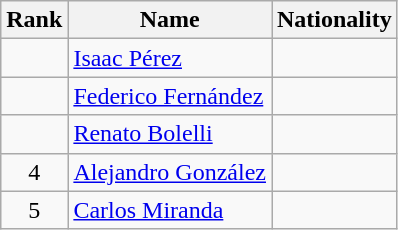<table class="wikitable sortable" style="text-align:center">
<tr>
<th>Rank</th>
<th>Name</th>
<th>Nationality</th>
</tr>
<tr>
<td></td>
<td align=left><a href='#'>Isaac Pérez</a></td>
<td align=left></td>
</tr>
<tr>
<td></td>
<td align=left><a href='#'>Federico Fernández</a></td>
<td align=left></td>
</tr>
<tr>
<td></td>
<td align=left><a href='#'>Renato Bolelli</a></td>
<td align=left></td>
</tr>
<tr>
<td>4</td>
<td align=left><a href='#'>Alejandro González</a></td>
<td align=left></td>
</tr>
<tr>
<td>5</td>
<td align=left><a href='#'>Carlos Miranda</a></td>
<td align=left></td>
</tr>
</table>
